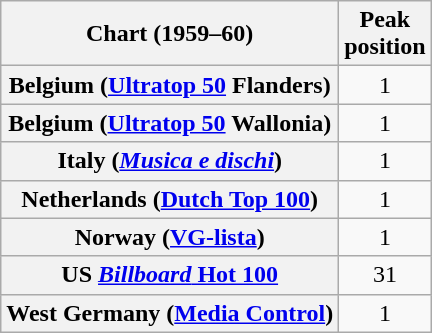<table class="wikitable plainrowheaders" style="text-align:center">
<tr>
<th scope="col">Chart (1959–60)</th>
<th scope="col">Peak<br>position</th>
</tr>
<tr>
<th scope="row">Belgium (<a href='#'>Ultratop 50</a> Flanders)</th>
<td>1</td>
</tr>
<tr>
<th scope="row">Belgium (<a href='#'>Ultratop 50</a> Wallonia)</th>
<td>1</td>
</tr>
<tr>
<th scope="row">Italy (<em><a href='#'>Musica e dischi</a></em>)</th>
<td>1</td>
</tr>
<tr>
<th scope="row">Netherlands (<a href='#'>Dutch Top 100</a>)</th>
<td>1</td>
</tr>
<tr>
<th scope="row">Norway (<a href='#'>VG-lista</a>)</th>
<td>1</td>
</tr>
<tr>
<th scope="row">US <a href='#'><em>Billboard</em> Hot 100</a></th>
<td>31</td>
</tr>
<tr>
<th scope="row">West Germany (<a href='#'>Media Control</a>)</th>
<td>1</td>
</tr>
</table>
